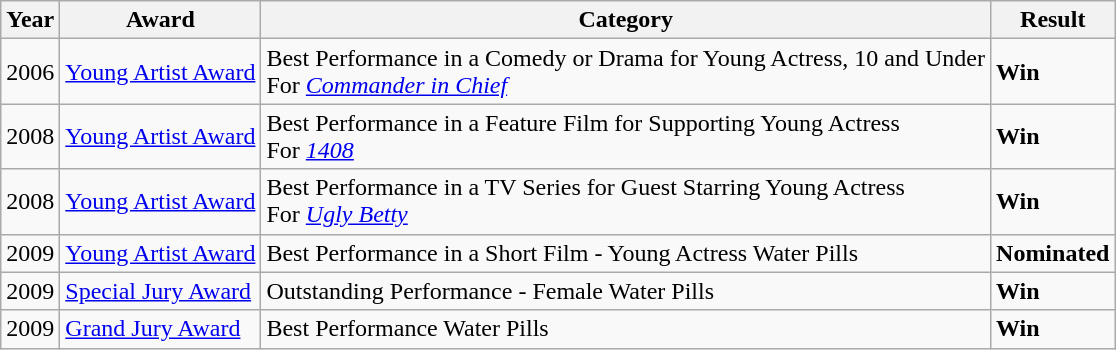<table class="wikitable">
<tr>
<th>Year</th>
<th>Award</th>
<th>Category</th>
<th>Result</th>
</tr>
<tr>
<td>2006</td>
<td><a href='#'>Young Artist Award</a></td>
<td>Best Performance in a Comedy or Drama for Young Actress, 10 and Under<br>For <em><a href='#'>Commander in Chief</a></em></td>
<td><strong>Win</strong></td>
</tr>
<tr>
<td>2008</td>
<td><a href='#'>Young Artist Award</a></td>
<td>Best Performance in a Feature Film for Supporting Young Actress<br>For <em><a href='#'>1408</a></em></td>
<td><strong>Win</strong></td>
</tr>
<tr>
<td>2008</td>
<td><a href='#'>Young Artist Award</a></td>
<td>Best Performance in a TV Series for Guest Starring Young Actress<br>For <em><a href='#'>Ugly Betty</a></em></td>
<td><strong>Win</strong></td>
</tr>
<tr>
<td>2009</td>
<td><a href='#'>Young Artist Award</a></td>
<td>Best Performance in a Short Film - Young Actress Water Pills</td>
<td><strong>Nominated</strong></td>
</tr>
<tr>
<td>2009</td>
<td><a href='#'>Special Jury Award</a></td>
<td>Outstanding Performance - Female Water Pills</td>
<td><strong>Win</strong></td>
</tr>
<tr>
<td>2009</td>
<td><a href='#'>Grand Jury Award</a></td>
<td>Best Performance Water Pills</td>
<td><strong>Win</strong></td>
</tr>
</table>
